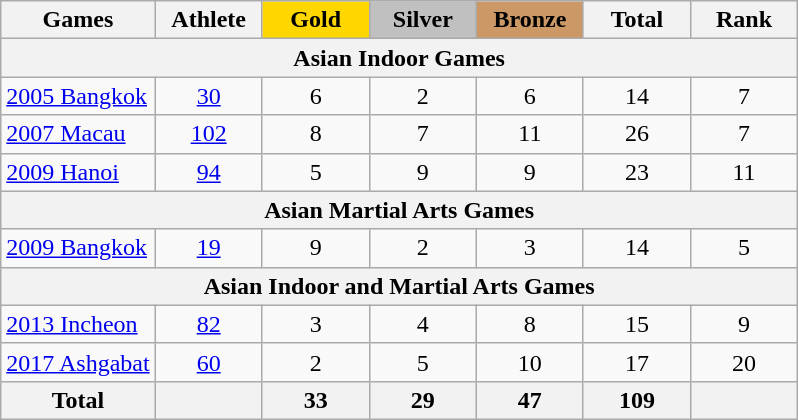<table class="wikitable sortable" style="margin-top:0em; text-align:center; font-size:100%;">
<tr>
<th>Games</th>
<th style="width:4em;">Athlete</th>
<th style="background:gold; width:4em;"><strong>Gold</strong></th>
<th style="background:silver; width:4em;"><strong>Silver</strong></th>
<th style="background:#cc9966; width:4em;"><strong>Bronze</strong></th>
<th style="width:4em;">Total</th>
<th style="width:4em;">Rank</th>
</tr>
<tr>
<th colspan=7><strong>Asian Indoor Games</strong></th>
</tr>
<tr>
<td align=left> <a href='#'>2005 Bangkok</a></td>
<td><a href='#'>30</a></td>
<td>6</td>
<td>2</td>
<td>6</td>
<td>14</td>
<td>7</td>
</tr>
<tr>
<td align=left> <a href='#'>2007 Macau</a></td>
<td><a href='#'>102</a></td>
<td>8</td>
<td>7</td>
<td>11</td>
<td>26</td>
<td>7</td>
</tr>
<tr>
<td align=left> <a href='#'>2009 Hanoi</a></td>
<td><a href='#'>94</a></td>
<td>5</td>
<td>9</td>
<td>9</td>
<td>23</td>
<td>11</td>
</tr>
<tr>
<th colspan=7><strong>Asian Martial Arts Games</strong></th>
</tr>
<tr>
<td align=left> <a href='#'>2009 Bangkok</a></td>
<td><a href='#'>19</a></td>
<td>9</td>
<td>2</td>
<td>3</td>
<td>14</td>
<td>5</td>
</tr>
<tr>
<th colspan=7><strong>Asian Indoor and Martial Arts Games</strong></th>
</tr>
<tr>
<td align=left> <a href='#'>2013 Incheon</a></td>
<td><a href='#'>82</a></td>
<td>3</td>
<td>4</td>
<td>8</td>
<td>15</td>
<td>9</td>
</tr>
<tr>
<td align=left> <a href='#'>2017 Ashgabat</a></td>
<td><a href='#'>60</a></td>
<td>2</td>
<td>5</td>
<td>10</td>
<td>17</td>
<td>20</td>
</tr>
<tr>
<th>Total</th>
<th></th>
<th>33</th>
<th>29</th>
<th>47</th>
<th>109</th>
<th></th>
</tr>
</table>
